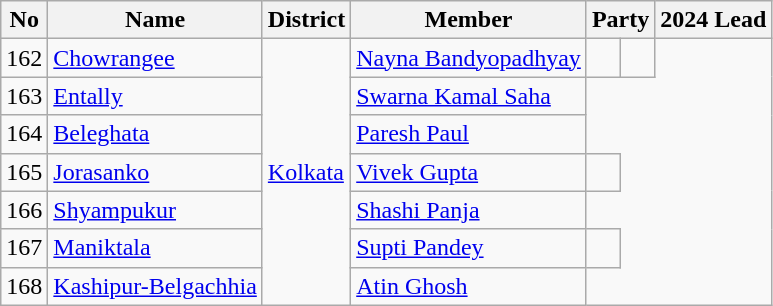<table class="wikitable sortable">
<tr>
<th>No</th>
<th>Name</th>
<th>District</th>
<th>Member</th>
<th colspan="2">Party</th>
<th colspan="2">2024 Lead</th>
</tr>
<tr>
<td>162</td>
<td><a href='#'>Chowrangee</a></td>
<td rowspan="7"><a href='#'>Kolkata</a></td>
<td><a href='#'>Nayna Bandyopadhyay</a></td>
<td></td>
<td></td>
</tr>
<tr>
<td>163</td>
<td><a href='#'>Entally</a></td>
<td><a href='#'>Swarna Kamal Saha</a></td>
</tr>
<tr>
<td>164</td>
<td><a href='#'>Beleghata</a></td>
<td><a href='#'>Paresh Paul</a></td>
</tr>
<tr>
<td>165</td>
<td><a href='#'>Jorasanko</a></td>
<td><a href='#'>Vivek Gupta</a></td>
<td></td>
</tr>
<tr>
<td>166</td>
<td><a href='#'>Shyampukur</a></td>
<td><a href='#'>Shashi Panja</a></td>
</tr>
<tr>
<td>167</td>
<td><a href='#'>Maniktala</a></td>
<td><a href='#'>Supti Pandey</a></td>
<td></td>
</tr>
<tr>
<td>168</td>
<td><a href='#'>Kashipur-Belgachhia</a></td>
<td><a href='#'>Atin Ghosh</a></td>
</tr>
</table>
